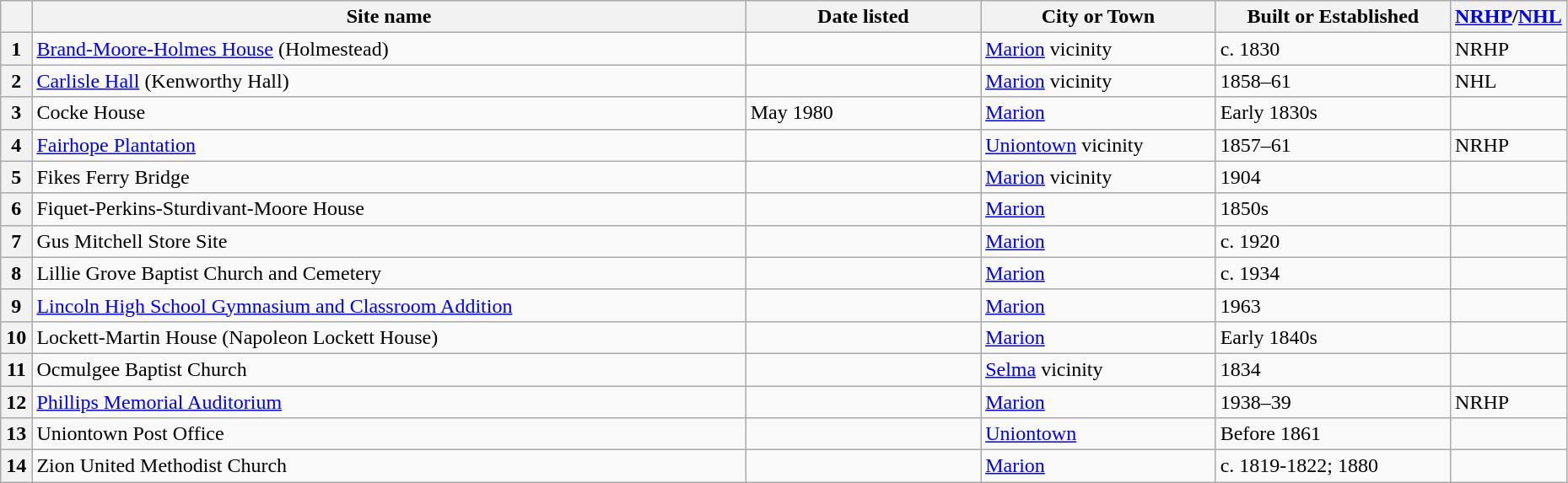<table class="wikitable" style="width:98%">
<tr>
<th width = 2% ></th>
<th><strong>Site name</strong></th>
<th width = 15% ><strong>Date listed</strong></th>
<th width = 15% ><strong>City or Town</strong></th>
<th width = 15% ><strong>Built or Established</strong></th>
<th width = 5%  ><strong><a href='#'>NRHP</a>/<a href='#'>NHL</a></strong></th>
</tr>
<tr ->
<th>1</th>
<td><a href='#'>Brand-Moore-Holmes House</a> (Holmestead)</td>
<td></td>
<td><a href='#'>Marion</a> vicinity</td>
<td>c. 1830</td>
<td>NRHP</td>
</tr>
<tr ->
<th>2</th>
<td><a href='#'>Carlisle Hall</a> (Kenworthy Hall)</td>
<td></td>
<td><a href='#'>Marion</a> vicinity</td>
<td>1858–61</td>
<td>NHL</td>
</tr>
<tr ->
<th>3</th>
<td>Cocke House</td>
<td>May 1980</td>
<td><a href='#'>Marion</a></td>
<td>Early 1830s</td>
<td></td>
</tr>
<tr ->
<th>4</th>
<td><a href='#'>Fairhope Plantation</a></td>
<td></td>
<td><a href='#'>Uniontown</a> vicinity</td>
<td>1857–61</td>
<td>NRHP</td>
</tr>
<tr ->
<th>5</th>
<td>Fikes Ferry Bridge</td>
<td></td>
<td><a href='#'>Marion</a> vicinity</td>
<td>1904</td>
<td></td>
</tr>
<tr ->
<th>6</th>
<td>Fiquet-Perkins-Sturdivant-Moore House</td>
<td></td>
<td><a href='#'>Marion</a></td>
<td>1850s</td>
<td></td>
</tr>
<tr ->
<th>7</th>
<td>Gus Mitchell Store Site</td>
<td></td>
<td><a href='#'>Marion</a></td>
<td>c. 1920</td>
<td></td>
</tr>
<tr ->
<th>8</th>
<td>Lillie Grove Baptist Church and Cemetery</td>
<td></td>
<td><a href='#'>Marion</a></td>
<td>c. 1934</td>
<td></td>
</tr>
<tr ->
<th>9</th>
<td><a href='#'>Lincoln High School Gymnasium and Classroom Addition</a></td>
<td></td>
<td><a href='#'>Marion</a></td>
<td>1963</td>
<td></td>
</tr>
<tr ->
<th>10</th>
<td>Lockett-Martin House (Napoleon Lockett House)</td>
<td></td>
<td><a href='#'>Marion</a></td>
<td>Early 1840s</td>
<td></td>
</tr>
<tr ->
<th>11</th>
<td>Ocmulgee Baptist Church</td>
<td></td>
<td><a href='#'>Selma</a> vicinity</td>
<td>1834</td>
<td></td>
</tr>
<tr ->
<th>12</th>
<td><a href='#'>Phillips Memorial Auditorium</a></td>
<td></td>
<td><a href='#'>Marion</a></td>
<td>1938–39</td>
<td>NRHP</td>
</tr>
<tr ->
<th>13</th>
<td>Uniontown Post Office</td>
<td></td>
<td><a href='#'>Uniontown</a></td>
<td>Before 1861</td>
<td></td>
</tr>
<tr ->
<th>14</th>
<td>Zion United Methodist Church</td>
<td></td>
<td><a href='#'>Marion</a></td>
<td>c. 1819-1822; 1880</td>
<td></td>
</tr>
</table>
